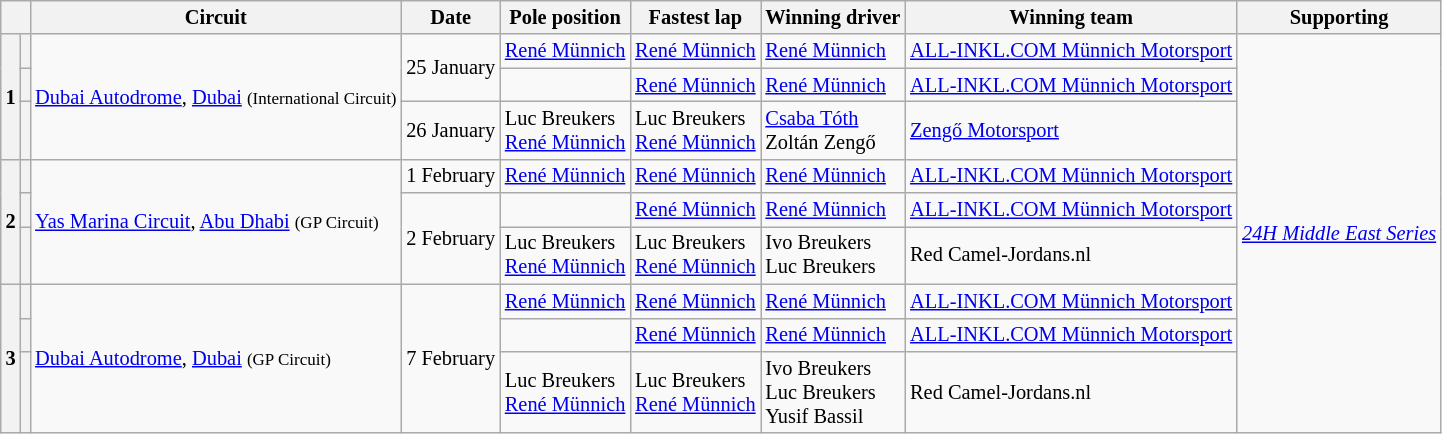<table class="wikitable" style="font-size: 85%;">
<tr>
<th colspan=2></th>
<th>Circuit</th>
<th>Date</th>
<th>Pole position</th>
<th>Fastest lap</th>
<th>Winning driver</th>
<th>Winning team</th>
<th>Supporting</th>
</tr>
<tr>
<th rowspan=3>1</th>
<th></th>
<td rowspan=3> <a href='#'>Dubai Autodrome</a>, <a href='#'>Dubai</a> <small>(International Circuit)</small></td>
<td rowspan=2>25 January</td>
<td> <a href='#'>René Münnich</a></td>
<td> <a href='#'>René Münnich</a></td>
<td> <a href='#'>René Münnich</a></td>
<td> <a href='#'>ALL-INKL.COM Münnich Motorsport</a></td>
<td rowspan=9><em><a href='#'>24H Middle East Series</a></em></td>
</tr>
<tr>
<th></th>
<td></td>
<td> <a href='#'>René Münnich</a></td>
<td> <a href='#'>René Münnich</a></td>
<td> <a href='#'>ALL-INKL.COM Münnich Motorsport</a></td>
</tr>
<tr>
<th></th>
<td>26 January</td>
<td> Luc Breukers<br> <a href='#'>René Münnich</a></td>
<td> Luc Breukers<br> <a href='#'>René Münnich</a></td>
<td> <a href='#'>Csaba Tóth</a><br> Zoltán Zengő</td>
<td> <a href='#'>Zengő Motorsport</a></td>
</tr>
<tr>
<th rowspan=3>2</th>
<th></th>
<td rowspan=3> <a href='#'>Yas Marina Circuit</a>, <a href='#'>Abu Dhabi</a> <small>(GP Circuit)</small></td>
<td>1 February</td>
<td> <a href='#'>René Münnich</a></td>
<td> <a href='#'>René Münnich</a></td>
<td> <a href='#'>René Münnich</a></td>
<td> <a href='#'>ALL-INKL.COM Münnich Motorsport</a></td>
</tr>
<tr>
<th></th>
<td rowspan=2>2 February</td>
<td></td>
<td> <a href='#'>René Münnich</a></td>
<td> <a href='#'>René Münnich</a></td>
<td> <a href='#'>ALL-INKL.COM Münnich Motorsport</a></td>
</tr>
<tr>
<th></th>
<td> Luc Breukers<br> <a href='#'>René Münnich</a></td>
<td> Luc Breukers<br> <a href='#'>René Münnich</a></td>
<td> Ivo Breukers<br> Luc Breukers</td>
<td> Red Camel-Jordans.nl</td>
</tr>
<tr>
<th rowspan=3>3</th>
<th></th>
<td rowspan=3> <a href='#'>Dubai Autodrome</a>, <a href='#'>Dubai</a> <small>(GP Circuit)</small></td>
<td rowspan=3>7 February</td>
<td> <a href='#'>René Münnich</a></td>
<td> <a href='#'>René Münnich</a></td>
<td> <a href='#'>René Münnich</a></td>
<td> <a href='#'>ALL-INKL.COM Münnich Motorsport</a></td>
</tr>
<tr>
<th></th>
<td></td>
<td> <a href='#'>René Münnich</a></td>
<td> <a href='#'>René Münnich</a></td>
<td> <a href='#'>ALL-INKL.COM Münnich Motorsport</a></td>
</tr>
<tr>
<th></th>
<td> Luc Breukers<br> <a href='#'>René Münnich</a></td>
<td> Luc Breukers<br> <a href='#'>René Münnich</a></td>
<td> Ivo Breukers<br> Luc Breukers<br> Yusif Bassil</td>
<td> Red Camel-Jordans.nl</td>
</tr>
</table>
